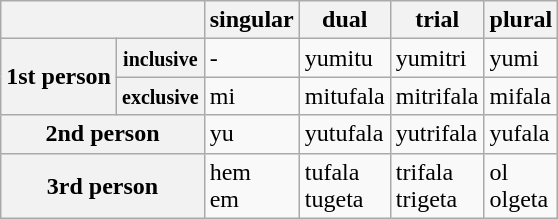<table class="wikitable">
<tr>
<th colspan="2"></th>
<th>singular</th>
<th>dual</th>
<th>trial</th>
<th>plural</th>
</tr>
<tr>
<th rowspan="2">1st person</th>
<th><small>inclusive</small></th>
<td>-</td>
<td>yumitu</td>
<td>yumitri</td>
<td>yumi</td>
</tr>
<tr>
<th><small>exclusive</small></th>
<td>mi</td>
<td>mitufala</td>
<td>mitrifala</td>
<td>mifala</td>
</tr>
<tr>
<th colspan="2">2nd person</th>
<td>yu</td>
<td>yutufala</td>
<td>yutrifala</td>
<td>yufala</td>
</tr>
<tr>
<th colspan="2">3rd person</th>
<td>hem<br>em</td>
<td>tufala<br>tugeta</td>
<td>trifala<br>trigeta</td>
<td>ol<br>olgeta</td>
</tr>
</table>
